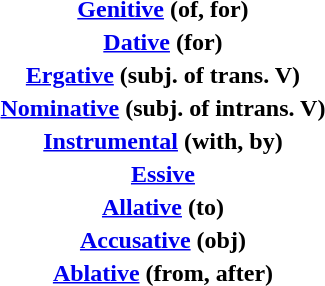<table>
<tr>
<th><a href='#'>Genitive</a> (of, for)</th>
<td></td>
<td></td>
<td></td>
</tr>
<tr>
<th><a href='#'>Dative</a> (for)</th>
<td></td>
<td></td>
<td></td>
</tr>
<tr>
<th><a href='#'>Ergative</a> (subj. of trans. V)</th>
<td></td>
<td></td>
<td></td>
</tr>
<tr>
<th><a href='#'>Nominative</a> (subj. of intrans. V)</th>
<td></td>
<td></td>
<td></td>
</tr>
<tr>
<th><a href='#'>Instrumental</a> (with, by)</th>
<td></td>
<td></td>
<td></td>
</tr>
<tr>
<th><a href='#'>Essive</a></th>
<td></td>
<td></td>
<td></td>
</tr>
<tr>
<th><a href='#'>Allative</a> (to)</th>
<td></td>
<td></td>
<td></td>
</tr>
<tr>
<th><a href='#'>Accusative</a> (obj)</th>
<td></td>
<td></td>
<td></td>
</tr>
<tr>
<th><a href='#'>Ablative</a> (from, after)</th>
<td></td>
<td></td>
<td></td>
</tr>
</table>
